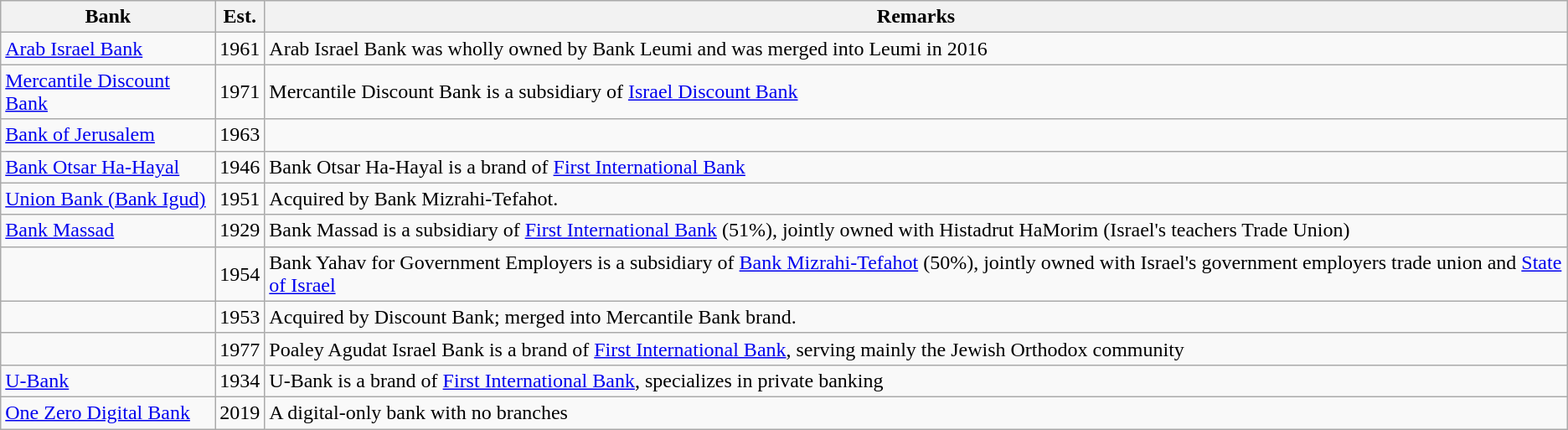<table class="wikitable sortable">
<tr valign="middle">
<th>Bank</th>
<th>Est.</th>
<th>Remarks</th>
</tr>
<tr valign="middle">
<td><a href='#'>Arab Israel Bank</a></td>
<td>1961</td>
<td>Arab Israel Bank was wholly owned by Bank Leumi and was merged into Leumi in 2016</td>
</tr>
<tr valign="middle">
<td><a href='#'>Mercantile Discount Bank</a></td>
<td>1971</td>
<td>Mercantile Discount Bank is a subsidiary of <a href='#'>Israel Discount Bank</a></td>
</tr>
<tr valign="middle">
<td><a href='#'>Bank of Jerusalem</a></td>
<td>1963</td>
<td></td>
</tr>
<tr valign="middle">
<td><a href='#'>Bank Otsar Ha-Hayal</a></td>
<td>1946</td>
<td>Bank Otsar Ha-Hayal is a brand of <a href='#'>First International Bank</a></td>
</tr>
<tr valign="middle">
<td><a href='#'>Union Bank (Bank Igud)</a></td>
<td>1951</td>
<td>Acquired by Bank Mizrahi-Tefahot.</td>
</tr>
<tr valign="middle">
<td><a href='#'>Bank Massad</a></td>
<td>1929</td>
<td>Bank Massad is a subsidiary of <a href='#'>First International Bank</a> (51%), jointly owned with Histadrut HaMorim (Israel's teachers Trade Union)</td>
</tr>
<tr valign="middle">
<td></td>
<td>1954</td>
<td>Bank Yahav for Government Employers is a subsidiary of <a href='#'>Bank Mizrahi-Tefahot</a> (50%), jointly owned with Israel's government employers trade union and <a href='#'>State of Israel</a></td>
</tr>
<tr valign="middle">
<td></td>
<td>1953</td>
<td>Acquired by Discount Bank; merged into Mercantile Bank brand.</td>
</tr>
<tr valign="middle">
<td></td>
<td>1977</td>
<td>Poaley Agudat Israel Bank is a brand of <a href='#'>First International Bank</a>, serving mainly the Jewish Orthodox community</td>
</tr>
<tr valign="middle">
<td><a href='#'>U-Bank</a></td>
<td>1934</td>
<td>U-Bank is a brand of <a href='#'>First International Bank</a>, specializes in private banking</td>
</tr>
<tr valign="middle">
<td><a href='#'>One Zero Digital Bank</a></td>
<td>2019</td>
<td>A digital-only bank with no branches</td>
</tr>
</table>
